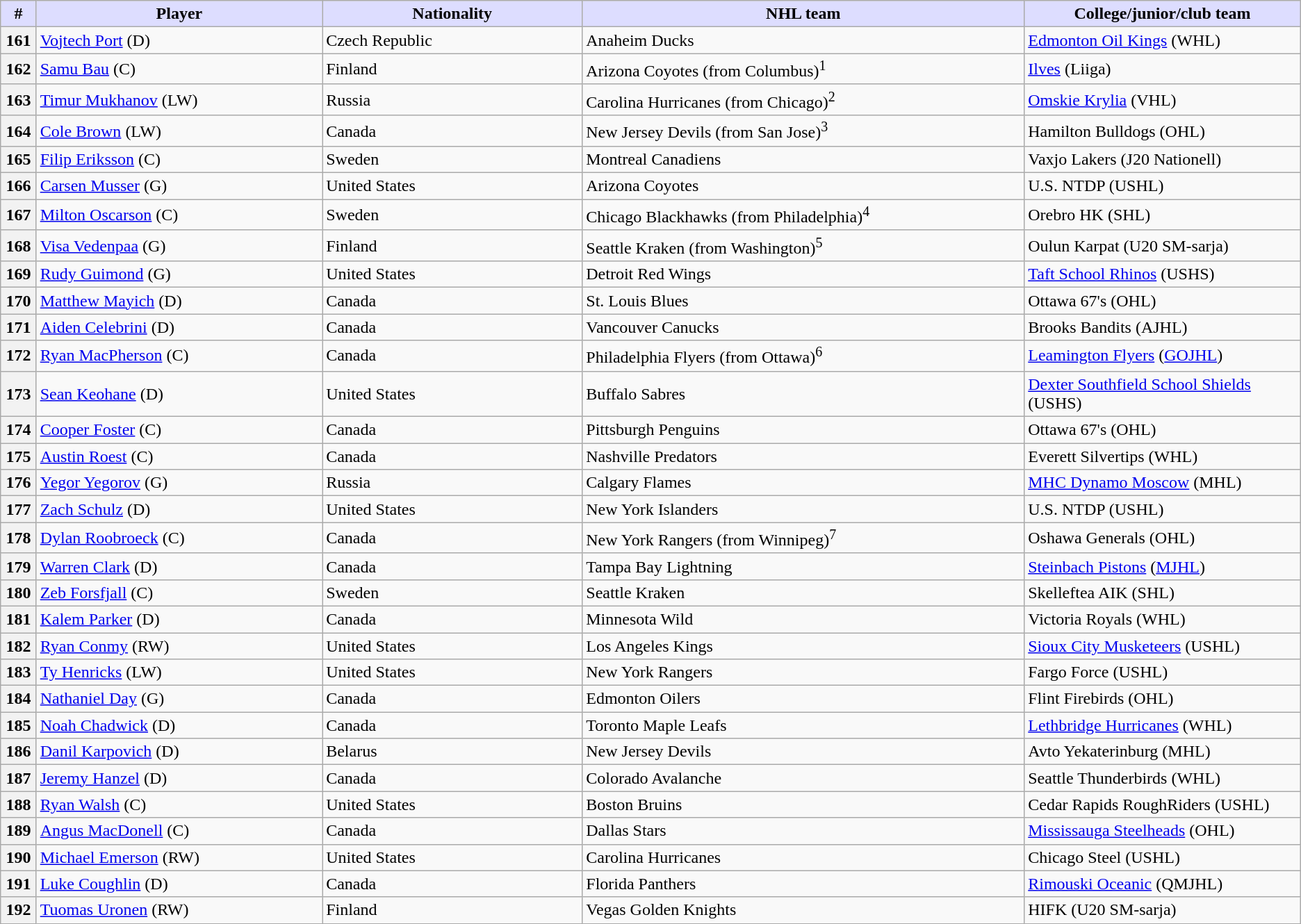<table class="wikitable">
<tr>
<th style="background:#ddf; width:2.75%;">#</th>
<th style="background:#ddf; width:22.0%;">Player</th>
<th style="background:#ddf; width:20.0%;">Nationality</th>
<th style="background:#ddf; width:34.0%;">NHL team</th>
<th style="background:#ddf; width:100.0%;">College/junior/club team</th>
</tr>
<tr>
<th>161</th>
<td><a href='#'>Vojtech Port</a> (D)</td>
<td> Czech Republic</td>
<td>Anaheim Ducks</td>
<td><a href='#'>Edmonton Oil Kings</a> (WHL)</td>
</tr>
<tr>
<th>162</th>
<td><a href='#'>Samu Bau</a> (C)</td>
<td> Finland</td>
<td>Arizona Coyotes (from Columbus)<sup>1</sup></td>
<td><a href='#'>Ilves</a> (Liiga)</td>
</tr>
<tr>
<th>163</th>
<td><a href='#'>Timur Mukhanov</a> (LW)</td>
<td> Russia</td>
<td>Carolina Hurricanes (from Chicago)<sup>2</sup></td>
<td><a href='#'>Omskie Krylia</a> (VHL)</td>
</tr>
<tr>
<th>164</th>
<td><a href='#'>Cole Brown</a> (LW)</td>
<td> Canada</td>
<td>New Jersey Devils (from San Jose)<sup>3</sup></td>
<td>Hamilton Bulldogs (OHL)</td>
</tr>
<tr>
<th>165</th>
<td><a href='#'>Filip Eriksson</a> (C)</td>
<td> Sweden</td>
<td>Montreal Canadiens</td>
<td>Vaxjo Lakers (J20 Nationell)</td>
</tr>
<tr>
<th>166</th>
<td><a href='#'>Carsen Musser</a> (G)</td>
<td> United States</td>
<td>Arizona Coyotes</td>
<td>U.S. NTDP (USHL)</td>
</tr>
<tr>
<th>167</th>
<td><a href='#'>Milton Oscarson</a> (C)</td>
<td> Sweden</td>
<td>Chicago Blackhawks (from Philadelphia)<sup>4</sup></td>
<td>Orebro HK (SHL)</td>
</tr>
<tr>
<th>168</th>
<td><a href='#'>Visa Vedenpaa</a> (G)</td>
<td> Finland</td>
<td>Seattle Kraken (from Washington)<sup>5</sup></td>
<td>Oulun Karpat (U20 SM-sarja)</td>
</tr>
<tr>
<th>169</th>
<td><a href='#'>Rudy Guimond</a> (G)</td>
<td> United States</td>
<td>Detroit Red Wings</td>
<td><a href='#'>Taft School Rhinos</a> (USHS)</td>
</tr>
<tr>
<th>170</th>
<td><a href='#'>Matthew Mayich</a> (D)</td>
<td> Canada</td>
<td>St. Louis Blues</td>
<td>Ottawa 67's (OHL)</td>
</tr>
<tr>
<th>171</th>
<td><a href='#'>Aiden Celebrini</a> (D)</td>
<td> Canada</td>
<td>Vancouver Canucks</td>
<td>Brooks Bandits (AJHL)</td>
</tr>
<tr>
<th>172</th>
<td><a href='#'>Ryan MacPherson</a> (C)</td>
<td> Canada</td>
<td>Philadelphia Flyers (from Ottawa)<sup>6</sup></td>
<td><a href='#'>Leamington Flyers</a> (<a href='#'>GOJHL</a>)</td>
</tr>
<tr>
<th>173</th>
<td><a href='#'>Sean Keohane</a> (D)</td>
<td> United States</td>
<td>Buffalo Sabres</td>
<td><a href='#'>Dexter Southfield School Shields</a> (USHS)</td>
</tr>
<tr>
<th>174</th>
<td><a href='#'>Cooper Foster</a> (C)</td>
<td> Canada</td>
<td>Pittsburgh Penguins</td>
<td>Ottawa 67's (OHL)</td>
</tr>
<tr>
<th>175</th>
<td><a href='#'>Austin Roest</a> (C)</td>
<td> Canada</td>
<td>Nashville Predators</td>
<td>Everett Silvertips (WHL)</td>
</tr>
<tr>
<th>176</th>
<td><a href='#'>Yegor Yegorov</a> (G)</td>
<td> Russia</td>
<td>Calgary Flames</td>
<td><a href='#'>MHC Dynamo Moscow</a> (MHL)</td>
</tr>
<tr>
<th>177</th>
<td><a href='#'>Zach Schulz</a> (D)</td>
<td> United States</td>
<td>New York Islanders</td>
<td>U.S. NTDP (USHL)</td>
</tr>
<tr>
<th>178</th>
<td><a href='#'>Dylan Roobroeck</a> (C)</td>
<td> Canada</td>
<td>New York Rangers (from Winnipeg)<sup>7</sup></td>
<td>Oshawa Generals (OHL)</td>
</tr>
<tr>
<th>179</th>
<td><a href='#'>Warren Clark</a> (D)</td>
<td> Canada</td>
<td>Tampa Bay Lightning</td>
<td><a href='#'>Steinbach Pistons</a> (<a href='#'>MJHL</a>)</td>
</tr>
<tr>
<th>180</th>
<td><a href='#'>Zeb Forsfjall</a> (C)</td>
<td> Sweden</td>
<td>Seattle Kraken</td>
<td>Skelleftea AIK (SHL)</td>
</tr>
<tr>
<th>181</th>
<td><a href='#'>Kalem Parker</a> (D)</td>
<td> Canada</td>
<td>Minnesota Wild</td>
<td>Victoria Royals (WHL)</td>
</tr>
<tr>
<th>182</th>
<td><a href='#'>Ryan Conmy</a> (RW)</td>
<td> United States</td>
<td>Los Angeles Kings</td>
<td><a href='#'>Sioux City Musketeers</a> (USHL)</td>
</tr>
<tr>
<th>183</th>
<td><a href='#'>Ty Henricks</a> (LW)</td>
<td> United States</td>
<td>New York Rangers</td>
<td>Fargo Force (USHL)</td>
</tr>
<tr>
<th>184</th>
<td><a href='#'>Nathaniel Day</a> (G)</td>
<td> Canada</td>
<td>Edmonton Oilers</td>
<td>Flint Firebirds (OHL)</td>
</tr>
<tr>
<th>185</th>
<td><a href='#'>Noah Chadwick</a> (D)</td>
<td> Canada</td>
<td>Toronto Maple Leafs</td>
<td><a href='#'>Lethbridge Hurricanes</a> (WHL)</td>
</tr>
<tr>
<th>186</th>
<td><a href='#'>Danil Karpovich</a> (D)</td>
<td> Belarus</td>
<td>New Jersey Devils</td>
<td>Avto Yekaterinburg (MHL)</td>
</tr>
<tr>
<th>187</th>
<td><a href='#'>Jeremy Hanzel</a> (D)</td>
<td> Canada</td>
<td>Colorado Avalanche</td>
<td>Seattle Thunderbirds (WHL)</td>
</tr>
<tr>
<th>188</th>
<td><a href='#'>Ryan Walsh</a> (C)</td>
<td> United States</td>
<td>Boston Bruins</td>
<td>Cedar Rapids RoughRiders (USHL)</td>
</tr>
<tr>
<th>189</th>
<td><a href='#'>Angus MacDonell</a> (C)</td>
<td> Canada</td>
<td>Dallas Stars</td>
<td><a href='#'>Mississauga Steelheads</a> (OHL)</td>
</tr>
<tr>
<th>190</th>
<td><a href='#'>Michael Emerson</a> (RW)</td>
<td> United States</td>
<td>Carolina Hurricanes</td>
<td>Chicago Steel (USHL)</td>
</tr>
<tr>
<th>191</th>
<td><a href='#'>Luke Coughlin</a> (D)</td>
<td> Canada</td>
<td>Florida Panthers</td>
<td><a href='#'>Rimouski Oceanic</a> (QMJHL)</td>
</tr>
<tr>
<th>192</th>
<td><a href='#'>Tuomas Uronen</a> (RW)</td>
<td> Finland</td>
<td>Vegas Golden Knights</td>
<td>HIFK (U20 SM-sarja)</td>
</tr>
</table>
